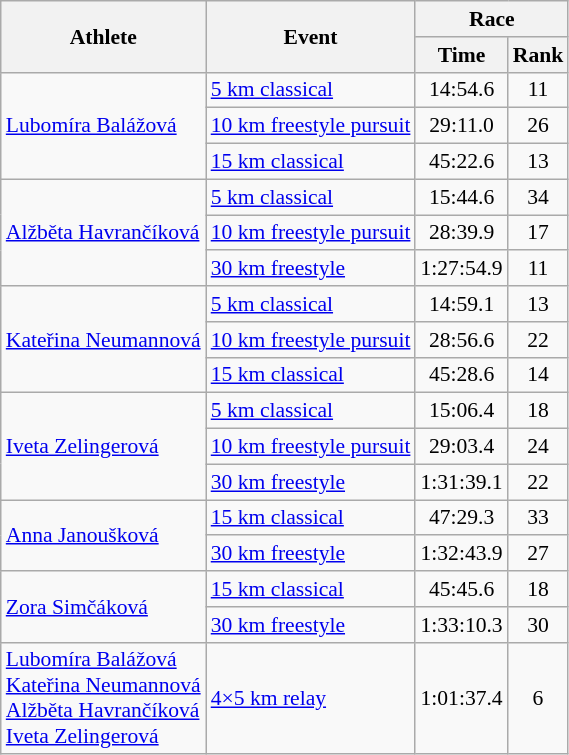<table class="wikitable" style="font-size:90%">
<tr>
<th rowspan="2">Athlete</th>
<th rowspan="2">Event</th>
<th colspan="2">Race</th>
</tr>
<tr>
<th>Time</th>
<th>Rank</th>
</tr>
<tr align="center">
<td align="left" rowspan=3><a href='#'>Lubomíra Balážová</a></td>
<td align="left"><a href='#'>5 km classical</a></td>
<td>14:54.6</td>
<td>11</td>
</tr>
<tr align="center">
<td align="left"><a href='#'>10 km freestyle pursuit</a></td>
<td>29:11.0</td>
<td>26</td>
</tr>
<tr align="center">
<td align="left"><a href='#'>15 km classical</a></td>
<td>45:22.6</td>
<td>13</td>
</tr>
<tr align="center">
<td align="left" rowspan=3><a href='#'>Alžběta Havrančíková</a></td>
<td align="left"><a href='#'>5 km classical</a></td>
<td>15:44.6</td>
<td>34</td>
</tr>
<tr align="center">
<td align="left"><a href='#'>10 km freestyle pursuit</a></td>
<td>28:39.9</td>
<td>17</td>
</tr>
<tr align="center">
<td align="left"><a href='#'>30 km freestyle</a></td>
<td>1:27:54.9</td>
<td>11</td>
</tr>
<tr align="center">
<td align="left" rowspan=3><a href='#'>Kateřina Neumannová</a></td>
<td align="left"><a href='#'>5 km classical</a></td>
<td>14:59.1</td>
<td>13</td>
</tr>
<tr align="center">
<td align="left"><a href='#'>10 km freestyle pursuit</a></td>
<td>28:56.6</td>
<td>22</td>
</tr>
<tr align="center">
<td align="left"><a href='#'>15 km classical</a></td>
<td>45:28.6</td>
<td>14</td>
</tr>
<tr align="center">
<td align="left" rowspan=3><a href='#'>Iveta Zelingerová</a></td>
<td align="left"><a href='#'>5 km classical</a></td>
<td>15:06.4</td>
<td>18</td>
</tr>
<tr align="center">
<td align="left"><a href='#'>10 km freestyle pursuit</a></td>
<td>29:03.4</td>
<td>24</td>
</tr>
<tr align="center">
<td align="left"><a href='#'>30 km freestyle</a></td>
<td>1:31:39.1</td>
<td>22</td>
</tr>
<tr align="center">
<td align="left" rowspan=2><a href='#'>Anna Janoušková</a></td>
<td align="left"><a href='#'>15 km classical</a></td>
<td>47:29.3</td>
<td>33</td>
</tr>
<tr align="center">
<td align="left"><a href='#'>30 km freestyle</a></td>
<td>1:32:43.9</td>
<td>27</td>
</tr>
<tr align="center">
<td align="left" rowspan=2><a href='#'>Zora Simčáková</a></td>
<td align="left"><a href='#'>15 km classical</a></td>
<td>45:45.6</td>
<td>18</td>
</tr>
<tr align="center">
<td align="left"><a href='#'>30 km freestyle</a></td>
<td>1:33:10.3</td>
<td>30</td>
</tr>
<tr align="center">
<td align="left"><a href='#'>Lubomíra Balážová</a> <br> <a href='#'>Kateřina Neumannová</a> <br> <a href='#'>Alžběta Havrančíková</a> <br> <a href='#'>Iveta Zelingerová</a></td>
<td align="left"><a href='#'>4×5 km relay</a></td>
<td>1:01:37.4</td>
<td>6</td>
</tr>
</table>
